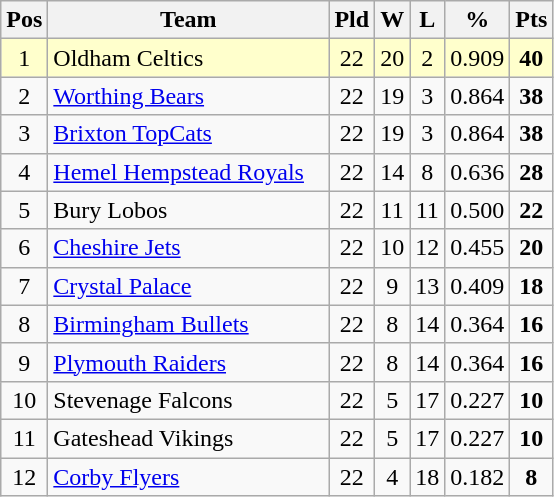<table class="wikitable" style="text-align: center;">
<tr>
<th>Pos</th>
<th scope="col" style="width: 180px;">Team</th>
<th>Pld</th>
<th>W</th>
<th>L</th>
<th>%</th>
<th>Pts</th>
</tr>
<tr style="background: #ffffcc;">
<td>1</td>
<td style="text-align:left;">Oldham Celtics</td>
<td>22</td>
<td>20</td>
<td>2</td>
<td>0.909</td>
<td><strong>40</strong></td>
</tr>
<tr style="background: ;">
<td>2</td>
<td style="text-align:left;"><a href='#'>Worthing Bears</a></td>
<td>22</td>
<td>19</td>
<td>3</td>
<td>0.864</td>
<td><strong>38</strong></td>
</tr>
<tr style="background: ;">
<td>3</td>
<td style="text-align:left;"><a href='#'>Brixton TopCats</a></td>
<td>22</td>
<td>19</td>
<td>3</td>
<td>0.864</td>
<td><strong>38</strong></td>
</tr>
<tr style="background: ;">
<td>4</td>
<td style="text-align:left;"><a href='#'>Hemel Hempstead Royals</a></td>
<td>22</td>
<td>14</td>
<td>8</td>
<td>0.636</td>
<td><strong>28</strong></td>
</tr>
<tr style="background: ;">
<td>5</td>
<td style="text-align:left;">Bury Lobos</td>
<td>22</td>
<td>11</td>
<td>11</td>
<td>0.500</td>
<td><strong>22</strong></td>
</tr>
<tr style="background: ;">
<td>6</td>
<td style="text-align:left;"><a href='#'>Cheshire Jets</a></td>
<td>22</td>
<td>10</td>
<td>12</td>
<td>0.455</td>
<td><strong>20</strong></td>
</tr>
<tr style="background: ;">
<td>7</td>
<td style="text-align:left;"><a href='#'>Crystal Palace</a></td>
<td>22</td>
<td>9</td>
<td>13</td>
<td>0.409</td>
<td><strong>18</strong></td>
</tr>
<tr style="background: ;">
<td>8</td>
<td style="text-align:left;"><a href='#'>Birmingham Bullets</a></td>
<td>22</td>
<td>8</td>
<td>14</td>
<td>0.364</td>
<td><strong>16</strong></td>
</tr>
<tr style="background: ;">
<td>9</td>
<td style="text-align:left;"><a href='#'>Plymouth Raiders</a></td>
<td>22</td>
<td>8</td>
<td>14</td>
<td>0.364</td>
<td><strong>16</strong></td>
</tr>
<tr style="background: ;">
<td>10</td>
<td style="text-align:left;">Stevenage Falcons</td>
<td>22</td>
<td>5</td>
<td>17</td>
<td>0.227</td>
<td><strong>10</strong></td>
</tr>
<tr style="background: ;">
<td>11</td>
<td style="text-align:left;">Gateshead Vikings</td>
<td>22</td>
<td>5</td>
<td>17</td>
<td>0.227</td>
<td><strong>10</strong></td>
</tr>
<tr style="background: ;">
<td>12</td>
<td style="text-align:left;"><a href='#'>Corby Flyers</a></td>
<td>22</td>
<td>4</td>
<td>18</td>
<td>0.182</td>
<td><strong>8</strong></td>
</tr>
</table>
